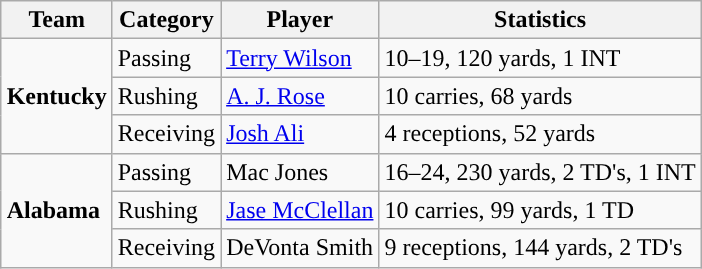<table class="wikitable" style="float: right;">
<tr>
<th>Team</th>
<th>Category</th>
<th>Player</th>
<th>Statistics</th>
</tr>
<tr>
<td rowspan=3><strong>Kentucky</strong></td>
<td>Passing</td>
<td><a href='#'>Terry Wilson</a></td>
<td>10–19, 120 yards, 1 INT</td>
</tr>
<tr>
<td>Rushing</td>
<td><a href='#'>A. J. Rose</a></td>
<td>10 carries, 68 yards</td>
</tr>
<tr>
<td>Receiving</td>
<td><a href='#'>Josh Ali</a></td>
<td>4 receptions, 52 yards</td>
</tr>
<tr>
<td rowspan=3><strong>Alabama</strong></td>
<td>Passing</td>
<td>Mac Jones</td>
<td>16–24, 230 yards, 2 TD's, 1 INT</td>
</tr>
<tr>
<td>Rushing</td>
<td><a href='#'>Jase McClellan</a></td>
<td>10 carries, 99 yards, 1 TD</td>
</tr>
<tr>
<td>Receiving</td>
<td>DeVonta Smith</td>
<td>9 receptions, 144 yards, 2 TD's</td>
</tr>
</table>
